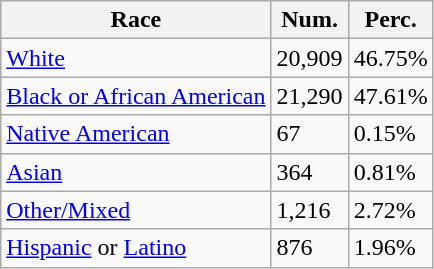<table class="wikitable">
<tr>
<th>Race</th>
<th>Num.</th>
<th>Perc.</th>
</tr>
<tr>
<td><a href='#'>White</a></td>
<td>20,909</td>
<td>46.75%</td>
</tr>
<tr>
<td><a href='#'>Black or African American</a></td>
<td>21,290</td>
<td>47.61%</td>
</tr>
<tr>
<td><a href='#'>Native American</a></td>
<td>67</td>
<td>0.15%</td>
</tr>
<tr>
<td><a href='#'>Asian</a></td>
<td>364</td>
<td>0.81%</td>
</tr>
<tr>
<td><a href='#'>Other/Mixed</a></td>
<td>1,216</td>
<td>2.72%</td>
</tr>
<tr>
<td><a href='#'>Hispanic</a> or <a href='#'>Latino</a></td>
<td>876</td>
<td>1.96%</td>
</tr>
</table>
